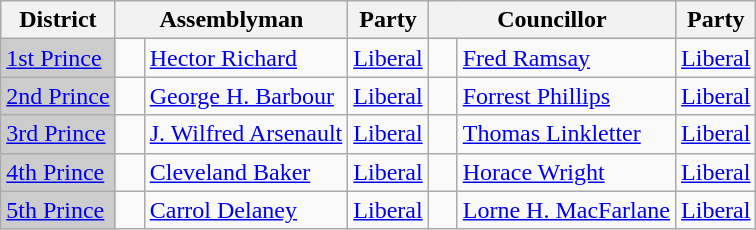<table class="wikitable">
<tr>
<th>District</th>
<th colspan="2">Assemblyman</th>
<th>Party</th>
<th colspan="2">Councillor</th>
<th>Party</th>
</tr>
<tr>
<td bgcolor="CCCCCC"><a href='#'>1st Prince</a></td>
<td>   </td>
<td><a href='#'>Hector Richard</a></td>
<td><a href='#'>Liberal</a></td>
<td>   </td>
<td><a href='#'>Fred Ramsay</a></td>
<td><a href='#'>Liberal</a></td>
</tr>
<tr>
<td bgcolor="CCCCCC"><a href='#'>2nd Prince</a></td>
<td>   </td>
<td><a href='#'>George H. Barbour</a></td>
<td><a href='#'>Liberal</a></td>
<td>   </td>
<td><a href='#'>Forrest Phillips</a></td>
<td><a href='#'>Liberal</a></td>
</tr>
<tr>
<td bgcolor="CCCCCC"><a href='#'>3rd Prince</a></td>
<td>   </td>
<td><a href='#'>J. Wilfred Arsenault</a></td>
<td><a href='#'>Liberal</a></td>
<td>   </td>
<td><a href='#'>Thomas Linkletter</a></td>
<td><a href='#'>Liberal</a></td>
</tr>
<tr>
<td bgcolor="CCCCCC"><a href='#'>4th Prince</a></td>
<td>   </td>
<td><a href='#'>Cleveland Baker</a></td>
<td><a href='#'>Liberal</a></td>
<td>    <br></td>
<td><a href='#'>Horace Wright</a></td>
<td><a href='#'>Liberal</a></td>
</tr>
<tr>
<td bgcolor="CCCCCC"><a href='#'>5th Prince</a></td>
<td>   </td>
<td><a href='#'>Carrol Delaney</a></td>
<td><a href='#'>Liberal</a></td>
<td>   </td>
<td><a href='#'>Lorne H. MacFarlane</a></td>
<td><a href='#'>Liberal</a></td>
</tr>
</table>
